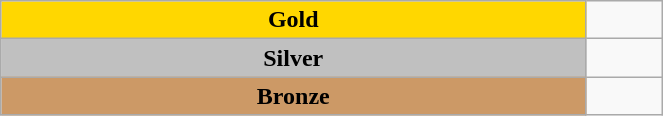<table class="wikitable" style=" text-align:center; " width="35%">
<tr>
<td style="background:gold"><strong>Gold</strong></td>
<td></td>
</tr>
<tr>
<td style="background:silver"><strong>Silver</strong></td>
<td></td>
</tr>
<tr>
<td style="background:#cc9966"><strong>Bronze</strong></td>
<td></td>
</tr>
</table>
